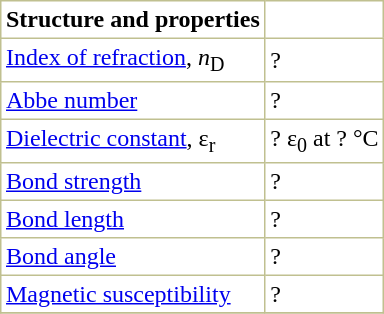<table border="1" cellspacing="0" cellpadding="3" style="margin: 0 0 0 0.5em; background: #FFFFFF; border-collapse: collapse; border-color: #C0C090;">
<tr>
<th>Structure and properties</th>
</tr>
<tr>
<td><a href='#'>Index of refraction</a>, <em>n</em><sub>D</sub></td>
<td>? </td>
</tr>
<tr>
<td><a href='#'>Abbe number</a></td>
<td>? </td>
</tr>
<tr>
<td><a href='#'>Dielectric constant</a>, ε<sub>r</sub></td>
<td>? ε<sub>0</sub> at ? °C </td>
</tr>
<tr>
<td><a href='#'>Bond strength</a></td>
<td>? </td>
</tr>
<tr>
<td><a href='#'>Bond length</a></td>
<td>? </td>
</tr>
<tr>
<td><a href='#'>Bond angle</a></td>
<td>? </td>
</tr>
<tr>
<td><a href='#'>Magnetic susceptibility</a></td>
<td>? </td>
</tr>
<tr>
</tr>
</table>
